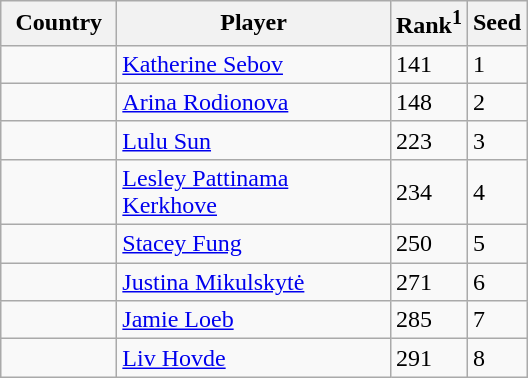<table class="sortable wikitable">
<tr>
<th width="70">Country</th>
<th width="175">Player</th>
<th>Rank<sup>1</sup></th>
<th>Seed</th>
</tr>
<tr>
<td></td>
<td><a href='#'>Katherine Sebov</a></td>
<td>141</td>
<td>1</td>
</tr>
<tr>
<td></td>
<td><a href='#'>Arina Rodionova</a></td>
<td>148</td>
<td>2</td>
</tr>
<tr>
<td></td>
<td><a href='#'>Lulu Sun</a></td>
<td>223</td>
<td>3</td>
</tr>
<tr>
<td></td>
<td><a href='#'>Lesley Pattinama Kerkhove</a></td>
<td>234</td>
<td>4</td>
</tr>
<tr>
<td></td>
<td><a href='#'>Stacey Fung</a></td>
<td>250</td>
<td>5</td>
</tr>
<tr>
<td></td>
<td><a href='#'>Justina Mikulskytė</a></td>
<td>271</td>
<td>6</td>
</tr>
<tr>
<td></td>
<td><a href='#'>Jamie Loeb</a></td>
<td>285</td>
<td>7</td>
</tr>
<tr>
<td></td>
<td><a href='#'>Liv Hovde</a></td>
<td>291</td>
<td>8</td>
</tr>
</table>
